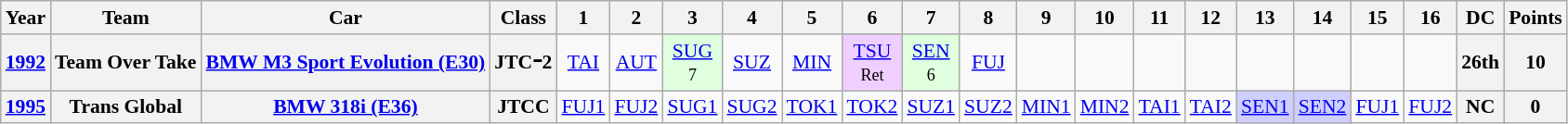<table class="wikitable" style="text-align:center; font-size:90%">
<tr>
<th>Year</th>
<th>Team</th>
<th>Car</th>
<th>Class</th>
<th>1</th>
<th>2</th>
<th>3</th>
<th>4</th>
<th>5</th>
<th>6</th>
<th>7</th>
<th>8</th>
<th>9</th>
<th>10</th>
<th>11</th>
<th>12</th>
<th>13</th>
<th>14</th>
<th>15</th>
<th>16</th>
<th>DC</th>
<th>Points</th>
</tr>
<tr>
<th><a href='#'>1992</a></th>
<th>Team Over Take</th>
<th><a href='#'>BMW M3 Sport Evolution (E30)</a></th>
<th>JTCｰ2</th>
<td><a href='#'>TAI</a></td>
<td><a href='#'>AUT</a></td>
<td bgcolor="#DFFFDF"><a href='#'>SUG</a><br><small>7</small></td>
<td><a href='#'>SUZ</a></td>
<td><a href='#'>MIN</a></td>
<td bgcolor="#EFCFFF"><a href='#'>TSU</a><br><small>Ret</small></td>
<td bgcolor="#DFFFDF"><a href='#'>SEN</a><br><small>6</small></td>
<td><a href='#'>FUJ</a></td>
<td></td>
<td></td>
<td></td>
<td></td>
<td></td>
<td></td>
<td></td>
<td></td>
<th>26th</th>
<th>10</th>
</tr>
<tr>
<th><a href='#'>1995</a></th>
<th>Trans Global</th>
<th><a href='#'>BMW 318i (E36)</a></th>
<th>JTCC</th>
<td><a href='#'>FUJ1</a></td>
<td><a href='#'>FUJ2</a></td>
<td><a href='#'>SUG1</a></td>
<td><a href='#'>SUG2</a></td>
<td><a href='#'>TOK1</a></td>
<td><a href='#'>TOK2</a></td>
<td><a href='#'>SUZ1</a></td>
<td><a href='#'>SUZ2</a></td>
<td><a href='#'>MIN1</a></td>
<td><a href='#'>MIN2</a></td>
<td><a href='#'>TAI1</a></td>
<td><a href='#'>TAI2</a></td>
<td bgcolor="#CFCFFF"><a href='#'>SEN1</a><br></td>
<td bgcolor="#CFCFFF"><a href='#'>SEN2</a><br></td>
<td><a href='#'>FUJ1</a></td>
<td><a href='#'>FUJ2</a></td>
<th>NC</th>
<th>0</th>
</tr>
</table>
